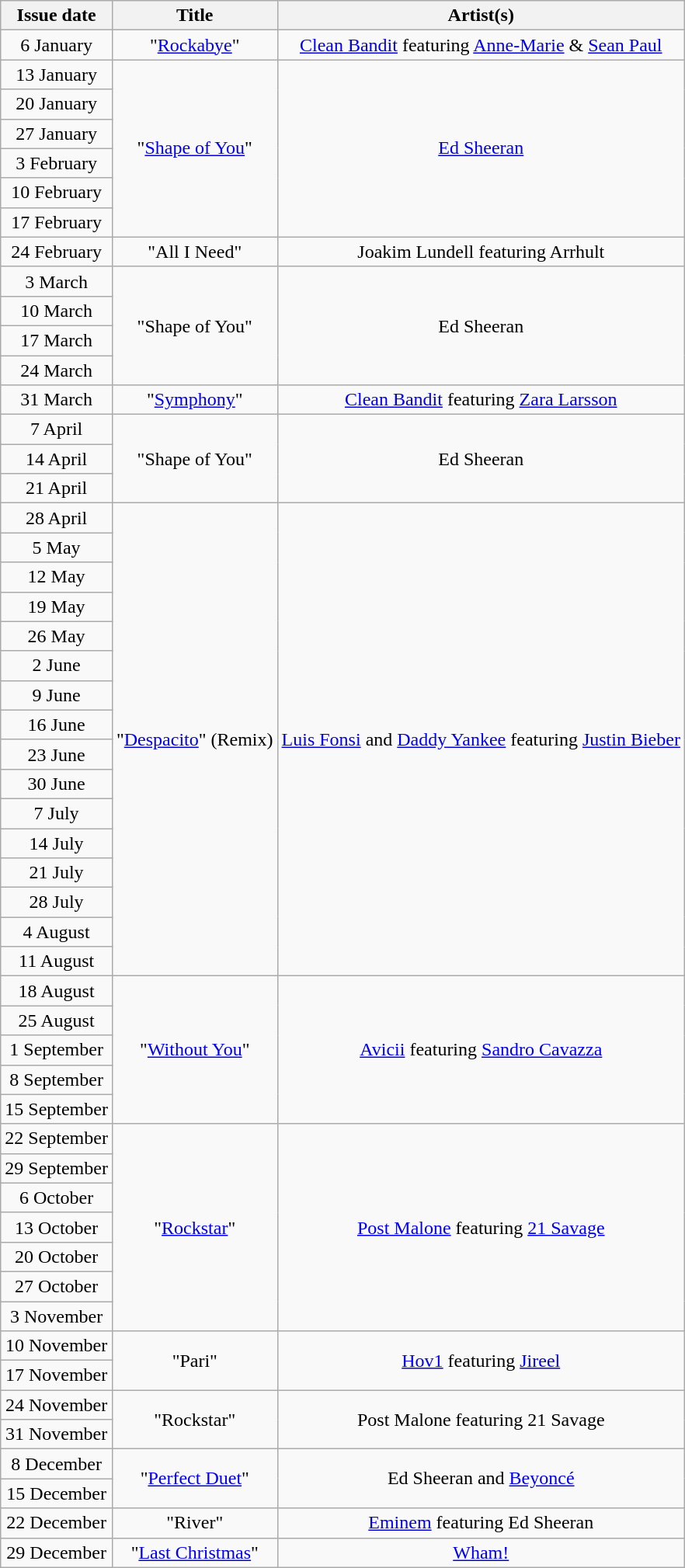<table class="wikitable" style="text-align:center;">
<tr>
<th>Issue date</th>
<th>Title</th>
<th>Artist(s)</th>
</tr>
<tr>
<td>6 January</td>
<td>"<a href='#'>Rockabye</a>"</td>
<td><a href='#'>Clean Bandit</a> featuring <a href='#'>Anne-Marie</a> & <a href='#'>Sean Paul</a></td>
</tr>
<tr>
<td>13 January</td>
<td rowspan='6'>"<a href='#'>Shape of You</a>"</td>
<td rowspan='6'><a href='#'>Ed Sheeran</a></td>
</tr>
<tr>
<td>20 January</td>
</tr>
<tr>
<td>27 January</td>
</tr>
<tr>
<td>3 February</td>
</tr>
<tr>
<td>10 February</td>
</tr>
<tr>
<td>17 February</td>
</tr>
<tr>
<td>24 February</td>
<td>"All I Need"</td>
<td>Joakim Lundell featuring Arrhult</td>
</tr>
<tr>
<td>3 March</td>
<td rowspan='4'>"Shape of You"</td>
<td rowspan='4'>Ed Sheeran</td>
</tr>
<tr>
<td>10 March</td>
</tr>
<tr>
<td>17 March</td>
</tr>
<tr>
<td>24 March</td>
</tr>
<tr>
<td>31 March</td>
<td>"<a href='#'>Symphony</a>"</td>
<td><a href='#'>Clean Bandit</a> featuring <a href='#'>Zara Larsson</a></td>
</tr>
<tr>
<td>7 April</td>
<td rowspan='3'>"Shape of You"</td>
<td rowspan='3'>Ed Sheeran</td>
</tr>
<tr>
<td>14 April</td>
</tr>
<tr>
<td>21 April</td>
</tr>
<tr>
<td>28 April</td>
<td rowspan='16'>"<a href='#'>Despacito</a>" (Remix)</td>
<td rowspan='16'><a href='#'>Luis Fonsi</a> and <a href='#'>Daddy Yankee</a> featuring <a href='#'>Justin Bieber</a></td>
</tr>
<tr>
<td>5 May</td>
</tr>
<tr>
<td>12 May</td>
</tr>
<tr>
<td>19 May</td>
</tr>
<tr>
<td>26 May</td>
</tr>
<tr>
<td>2 June</td>
</tr>
<tr>
<td>9 June</td>
</tr>
<tr>
<td>16 June</td>
</tr>
<tr>
<td>23 June</td>
</tr>
<tr>
<td>30 June</td>
</tr>
<tr>
<td>7 July</td>
</tr>
<tr>
<td>14 July</td>
</tr>
<tr>
<td>21 July</td>
</tr>
<tr>
<td>28 July</td>
</tr>
<tr>
<td>4 August</td>
</tr>
<tr>
<td>11 August</td>
</tr>
<tr>
<td>18 August</td>
<td rowspan='5'>"<a href='#'>Without You</a>"</td>
<td rowspan='5'><a href='#'>Avicii</a> featuring <a href='#'>Sandro Cavazza</a></td>
</tr>
<tr>
<td>25 August</td>
</tr>
<tr>
<td>1 September</td>
</tr>
<tr>
<td>8 September</td>
</tr>
<tr>
<td>15 September</td>
</tr>
<tr>
<td>22 September</td>
<td rowspan='7'>"<a href='#'>Rockstar</a>"</td>
<td rowspan='7'><a href='#'>Post Malone</a> featuring <a href='#'>21 Savage</a></td>
</tr>
<tr>
<td>29 September</td>
</tr>
<tr>
<td>6 October</td>
</tr>
<tr>
<td>13 October</td>
</tr>
<tr>
<td>20 October</td>
</tr>
<tr>
<td>27 October</td>
</tr>
<tr>
<td>3 November</td>
</tr>
<tr>
<td>10 November</td>
<td rowspan='2'>"Pari"</td>
<td rowspan='2'><a href='#'>Hov1</a> featuring <a href='#'>Jireel</a></td>
</tr>
<tr>
<td>17 November</td>
</tr>
<tr>
<td>24 November</td>
<td rowspan='2'>"Rockstar"</td>
<td rowspan='2'>Post Malone featuring 21 Savage</td>
</tr>
<tr>
<td>31 November</td>
</tr>
<tr>
<td>8 December</td>
<td rowspan='2'>"<a href='#'>Perfect Duet</a>"</td>
<td rowspan='2'>Ed Sheeran and <a href='#'>Beyoncé</a></td>
</tr>
<tr>
<td>15 December</td>
</tr>
<tr>
<td>22 December</td>
<td>"River"</td>
<td><a href='#'>Eminem</a> featuring Ed Sheeran</td>
</tr>
<tr>
<td>29 December</td>
<td>"<a href='#'>Last Christmas</a>"</td>
<td><a href='#'>Wham!</a></td>
</tr>
</table>
